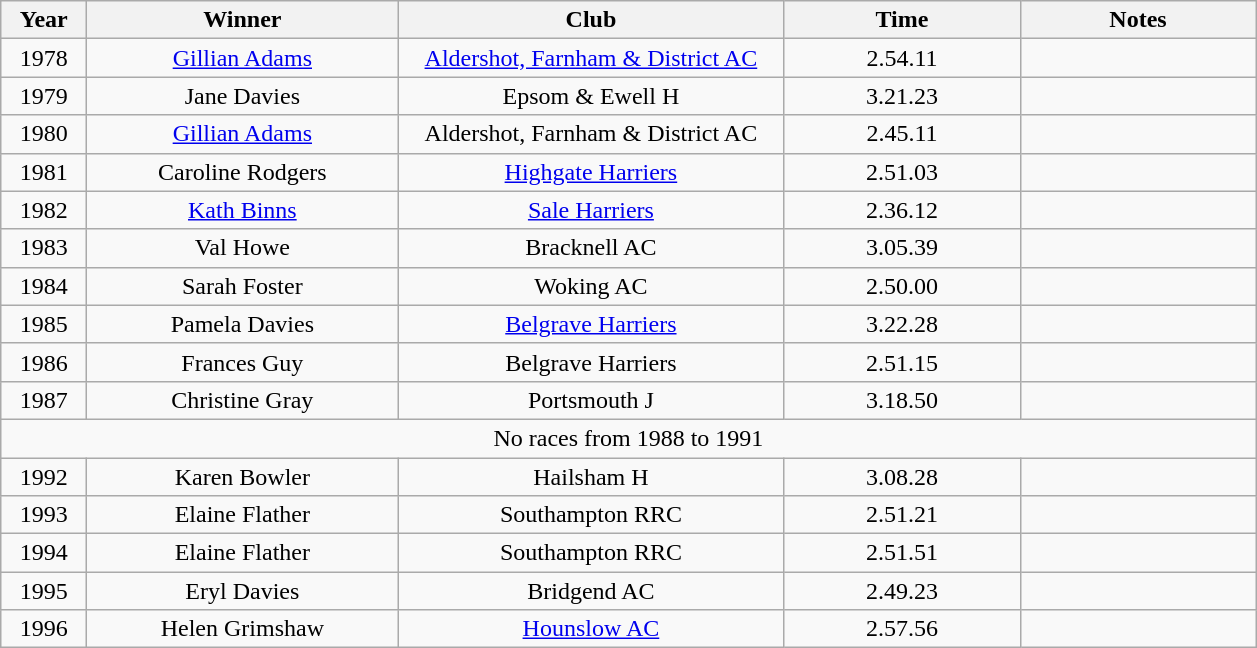<table class="wikitable" style="text-align:center">
<tr>
<th width=50>Year</th>
<th width=200>Winner</th>
<th width=250>Club</th>
<th width=150>Time</th>
<th width=150>Notes</th>
</tr>
<tr>
<td>1978</td>
<td><a href='#'>Gillian Adams</a></td>
<td><a href='#'>Aldershot, Farnham & District AC</a></td>
<td>2.54.11</td>
<td></td>
</tr>
<tr>
<td>1979</td>
<td>Jane Davies</td>
<td>Epsom & Ewell H</td>
<td>3.21.23</td>
<td></td>
</tr>
<tr>
<td>1980</td>
<td><a href='#'>Gillian Adams</a></td>
<td>Aldershot, Farnham & District AC</td>
<td>2.45.11</td>
<td></td>
</tr>
<tr>
<td>1981</td>
<td>Caroline Rodgers</td>
<td><a href='#'>Highgate Harriers</a></td>
<td>2.51.03</td>
<td></td>
</tr>
<tr>
<td>1982</td>
<td><a href='#'>Kath Binns</a></td>
<td><a href='#'>Sale Harriers</a></td>
<td>2.36.12</td>
<td></td>
</tr>
<tr ||>
<td>1983</td>
<td>Val Howe</td>
<td>Bracknell AC</td>
<td>3.05.39</td>
</tr>
<tr>
<td>1984</td>
<td>Sarah Foster</td>
<td>Woking AC</td>
<td>2.50.00</td>
<td></td>
</tr>
<tr>
<td>1985</td>
<td>Pamela Davies</td>
<td><a href='#'>Belgrave Harriers</a></td>
<td>3.22.28</td>
<td></td>
</tr>
<tr>
<td>1986</td>
<td>Frances Guy</td>
<td>Belgrave Harriers</td>
<td>2.51.15</td>
<td></td>
</tr>
<tr>
<td>1987</td>
<td>Christine Gray</td>
<td>Portsmouth J</td>
<td>3.18.50</td>
<td></td>
</tr>
<tr>
<td colspan=5>No races from 1988 to 1991</td>
</tr>
<tr>
<td>1992</td>
<td>Karen Bowler</td>
<td>Hailsham H</td>
<td>3.08.28</td>
<td></td>
</tr>
<tr>
<td>1993</td>
<td>Elaine Flather</td>
<td>Southampton RRC</td>
<td>2.51.21</td>
<td></td>
</tr>
<tr>
<td>1994</td>
<td>Elaine Flather</td>
<td>Southampton RRC</td>
<td>2.51.51</td>
<td></td>
</tr>
<tr>
<td>1995</td>
<td>Eryl Davies</td>
<td>Bridgend AC</td>
<td>2.49.23</td>
<td></td>
</tr>
<tr>
<td>1996</td>
<td>Helen Grimshaw</td>
<td><a href='#'>Hounslow AC</a></td>
<td>2.57.56</td>
<td></td>
</tr>
</table>
